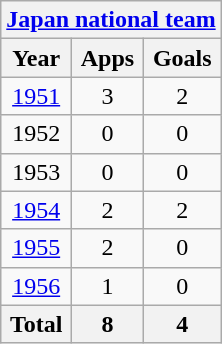<table class="wikitable" style="text-align:center">
<tr>
<th colspan=3><a href='#'>Japan national team</a></th>
</tr>
<tr>
<th>Year</th>
<th>Apps</th>
<th>Goals</th>
</tr>
<tr>
<td><a href='#'>1951</a></td>
<td>3</td>
<td>2</td>
</tr>
<tr>
<td>1952</td>
<td>0</td>
<td>0</td>
</tr>
<tr>
<td>1953</td>
<td>0</td>
<td>0</td>
</tr>
<tr>
<td><a href='#'>1954</a></td>
<td>2</td>
<td>2</td>
</tr>
<tr>
<td><a href='#'>1955</a></td>
<td>2</td>
<td>0</td>
</tr>
<tr>
<td><a href='#'>1956</a></td>
<td>1</td>
<td>0</td>
</tr>
<tr>
<th>Total</th>
<th>8</th>
<th>4</th>
</tr>
</table>
